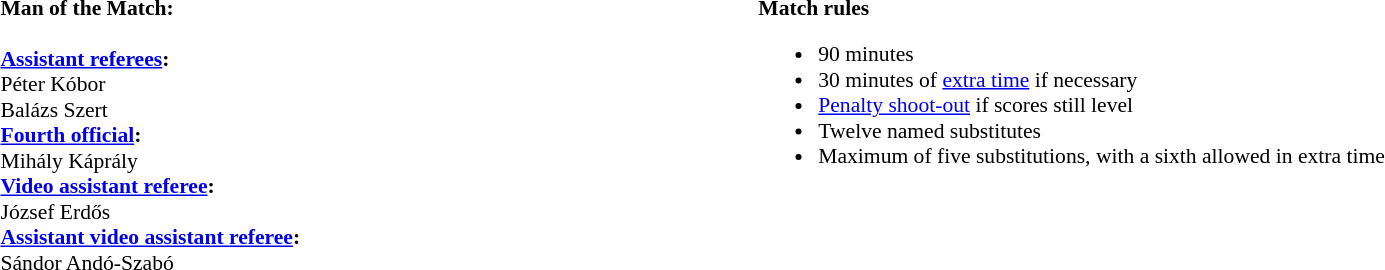<table style="width:100%;font-size:90%">
<tr>
<td style="width:40%;vertical-align:top"><br><strong>Man of the Match:</strong>
<br><br><strong><a href='#'>Assistant referees</a>:</strong>
<br>Péter Kóbor
<br>Balázs Szert
<br><strong><a href='#'>Fourth official</a>:</strong>
<br>Mihály Káprály
<br><strong><a href='#'>Video assistant referee</a>:</strong>
<br>József Erdős
<br><strong><a href='#'>Assistant video assistant referee</a>:</strong>
<br>Sándor Andó-Szabó</td>
<td style="width:60%;vertical-align:top"><br><strong>Match rules</strong><ul><li>90 minutes</li><li>30 minutes of <a href='#'>extra time</a> if necessary</li><li><a href='#'>Penalty shoot-out</a> if scores still level</li><li>Twelve named substitutes</li><li>Maximum of five substitutions, with a sixth allowed in extra time</li></ul></td>
</tr>
</table>
